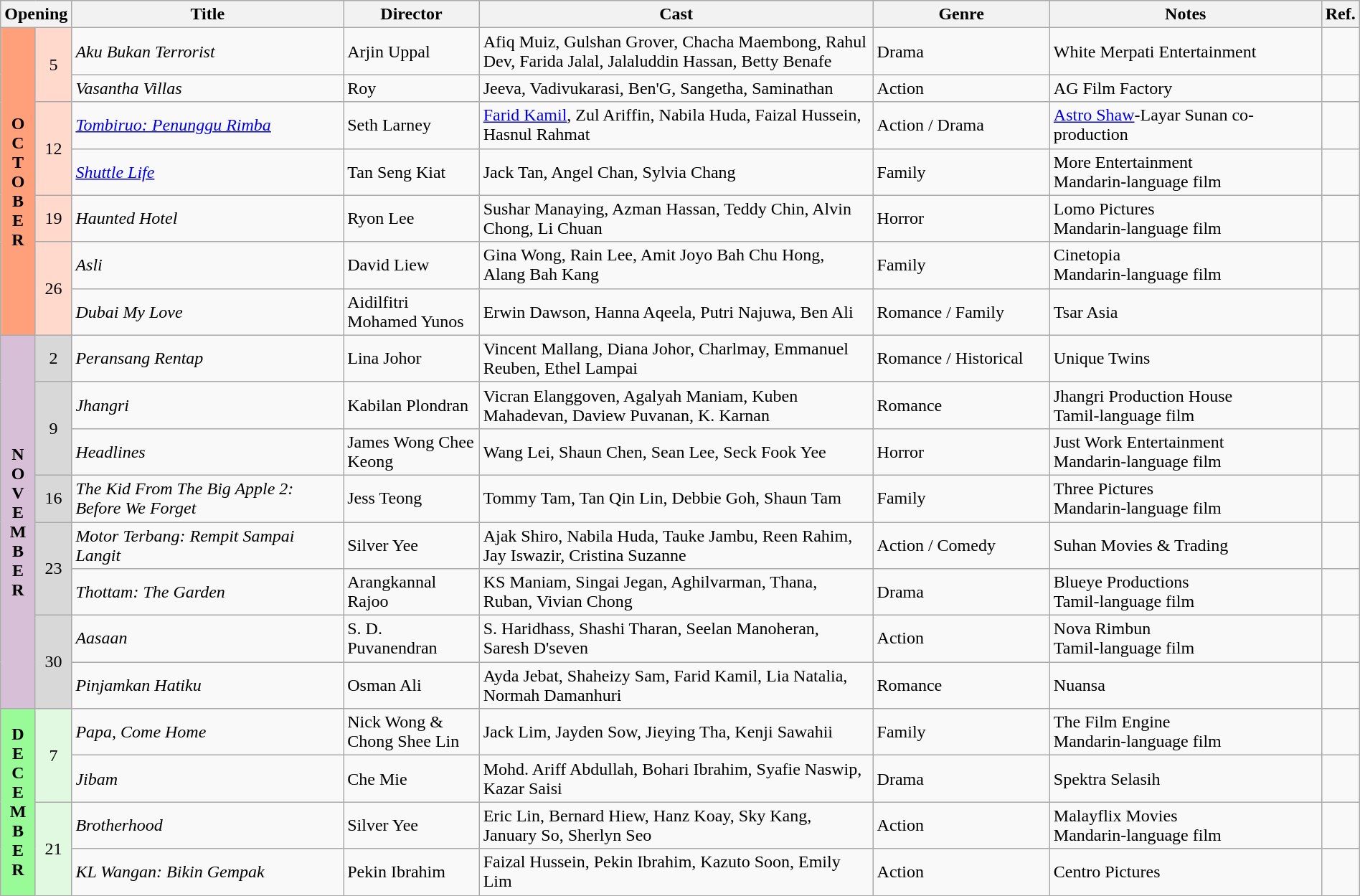<table class="wikitable" width="100%">
<tr>
<th colspan="2">Opening</th>
<th style="width:20%;">Title</th>
<th style="width:10%;">Director</th>
<th>Cast</th>
<th style="width:13%">Genre</th>
<th style="width:20%">Notes</th>
<th>Ref.</th>
</tr>
<tr>
<th rowspan=7 style="text-align:center; background:#ffa07a;">O<br>C<br>T<br>O<br>B<br>E<br>R</th>
<td rowspan=2 style="text-align:center; background:#ffdacc;">5</td>
<td><em>Aku Bukan Terrorist</em></td>
<td>Arjin Uppal</td>
<td>Afiq Muiz, Gulshan Grover, Chacha Maembong, Rahul Dev, Farida Jalal, Jalaluddin Hassan, Betty Benafe</td>
<td>Drama</td>
<td>White Merpati Entertainment</td>
<td></td>
</tr>
<tr>
<td><em>Vasantha Villas</em></td>
<td>Roy</td>
<td>Jeeva, Vadivukarasi, Ben'G, Sangetha, Saminathan</td>
<td>Action</td>
<td>AG Film Factory</td>
<td></td>
</tr>
<tr>
<td rowspan=2 style="text-align:center; background:#ffdacc;">12</td>
<td><em><a href='#'>Tombiruo: Penunggu Rimba</a></em></td>
<td>Seth Larney</td>
<td><a href='#'>Farid Kamil</a>, Zul Ariffin, Nabila Huda, Faizal Hussein, Hasnul Rahmat</td>
<td>Action / Drama</td>
<td><a href='#'>Astro Shaw</a>-Layar Sunan co-production</td>
<td></td>
</tr>
<tr>
<td><em><a href='#'>Shuttle Life</a></em></td>
<td>Tan Seng Kiat</td>
<td>Jack Tan, Angel Chan, Sylvia Chang</td>
<td>Family</td>
<td>More Entertainment<br>Mandarin-language film</td>
<td></td>
</tr>
<tr>
<td rowspan=1 style="text-align:center; background:#ffdacc;">19</td>
<td><em>Haunted Hotel</em></td>
<td>Ryon Lee</td>
<td>Sushar Manaying, Azman Hassan, Teddy Chin, Alvin Chong, Li Chuan</td>
<td>Horror</td>
<td>Lomo Pictures<br>Mandarin-language film</td>
<td></td>
</tr>
<tr>
<td rowspan=2 style="text-align:center; background:#ffdacc;">26</td>
<td><em>Asli</em></td>
<td>David Liew</td>
<td>Gina Wong, Rain Lee, Amit Joyo Bah Chu Hong, Alang Bah Kang</td>
<td>Family</td>
<td>Cinetopia<br>Mandarin-language film</td>
<td></td>
</tr>
<tr>
<td><em>Dubai My Love</em></td>
<td>Aidilfitri Mohamed Yunos</td>
<td>Erwin Dawson, Hanna Aqeela, Putri Najuwa, Ben Ali</td>
<td>Romance / Family</td>
<td>Tsar Asia</td>
<td></td>
</tr>
<tr>
<th rowspan=8 style="text-align:center; background:thistle;">N<br>O<br>V<br>E<br>M<br>B<br>E<br>R</th>
<td rowspan=1 style="text-align:center; background:#d8d8d8;">2</td>
<td><em>Peransang Rentap</em></td>
<td>Lina Johor</td>
<td>Vincent Mallang, Diana Johor, Charlmay, Emmanuel Reuben, Ethel Lampai</td>
<td>Romance / Historical</td>
<td>Unique Twins</td>
<td></td>
</tr>
<tr>
<td rowspan=2 style="text-align:center; background:#d8d8d8;">9</td>
<td><em>Jhangri</em></td>
<td>Kabilan Plondran</td>
<td>Vicran Elanggoven, Agalyah Maniam, Kuben Mahadevan, Daview Puvanan, K. Karnan</td>
<td>Romance</td>
<td>Jhangri Production House<br>Tamil-language film</td>
<td></td>
</tr>
<tr>
<td><em>Headlines</em></td>
<td>James Wong Chee Keong</td>
<td>Wang Lei, Shaun Chen, Sean Lee, Seck Fook Yee</td>
<td>Horror</td>
<td>Just Work Entertainment<br>Mandarin-language film</td>
<td></td>
</tr>
<tr>
<td rowspan=1 style="text-align:center; background:#d8d8d8;">16</td>
<td><em>The Kid From The Big Apple 2: Before We Forget</em></td>
<td>Jess Teong</td>
<td>Tommy Tam, Tan Qin Lin, Debbie Goh, Shaun Tam</td>
<td>Family</td>
<td>Three Pictures<br>Mandarin-language film</td>
<td></td>
</tr>
<tr>
<td rowspan=2 style="text-align:center; background:#d8d8d8;">23</td>
<td><em>Motor Terbang: Rempit Sampai Langit</em></td>
<td>Silver Yee</td>
<td>Ajak Shiro, Nabila Huda, Tauke Jambu, Reen Rahim, Jay Iswazir, Cristina Suzanne</td>
<td>Action / Comedy</td>
<td>Suhan Movies & Trading</td>
<td></td>
</tr>
<tr>
<td><em>Thottam: The Garden</em></td>
<td>Arangkannal Rajoo</td>
<td>KS Maniam, Singai Jegan, Aghilvarman, Thana, Ruban, Vivian Chong</td>
<td>Drama</td>
<td>Blueye Productions<br>Tamil-language film</td>
<td></td>
</tr>
<tr>
<td rowspan=2 style="text-align:center; background:#d8d8d8;">30</td>
<td><em>Aasaan</em></td>
<td>S. D. Puvanendran</td>
<td>S. Haridhass, Shashi Tharan, Seelan Manoheran, Saresh D'seven</td>
<td>Action</td>
<td>Nova Rimbun<br>Tamil-language film</td>
<td></td>
</tr>
<tr>
<td><em>Pinjamkan Hatiku</em></td>
<td>Osman Ali</td>
<td>Ayda Jebat, Shaheizy Sam, Farid Kamil, Lia Natalia, Normah Damanhuri</td>
<td>Romance</td>
<td>Nuansa</td>
<td></td>
</tr>
<tr>
<th rowspan=4 style="text-align:center; background:#98fb98;">D<br>E<br>C<br>E<br>M<br>B<br>E<br>R</th>
<td rowspan=2 style="text-align:center; background:#e0f9e0;">7</td>
<td><em>Papa, Come Home</em></td>
<td>Nick Wong & Chong Shee Lin</td>
<td>Jack Lim, Jayden Sow, Jieying Tha, Kenji Sawahii</td>
<td>Family</td>
<td>The Film Engine<br>Mandarin-language film</td>
<td></td>
</tr>
<tr>
<td><em>Jibam</em></td>
<td>Che Mie</td>
<td>Mohd. Ariff Abdullah, Bohari Ibrahim, Syafie Naswip, Kazar Saisi</td>
<td>Drama</td>
<td>Spektra Selasih</td>
<td></td>
</tr>
<tr>
<td rowspan=2 style="text-align:center; background:#e0f9e0;">21</td>
<td><em>Brotherhood</em></td>
<td>Silver Yee</td>
<td>Eric Lin, Bernard Hiew, Hanz Koay, Sky Kang, January So, Sherlyn Seo</td>
<td>Action</td>
<td>Malayflix Movies<br>Mandarin-language film</td>
<td></td>
</tr>
<tr>
<td><em>KL Wangan: Bikin Gempak</em></td>
<td>Pekin Ibrahim</td>
<td>Faizal Hussein, Pekin Ibrahim, Kazuto Soon, Emily Lim</td>
<td>Action</td>
<td>Centro Pictures</td>
<td></td>
</tr>
</table>
